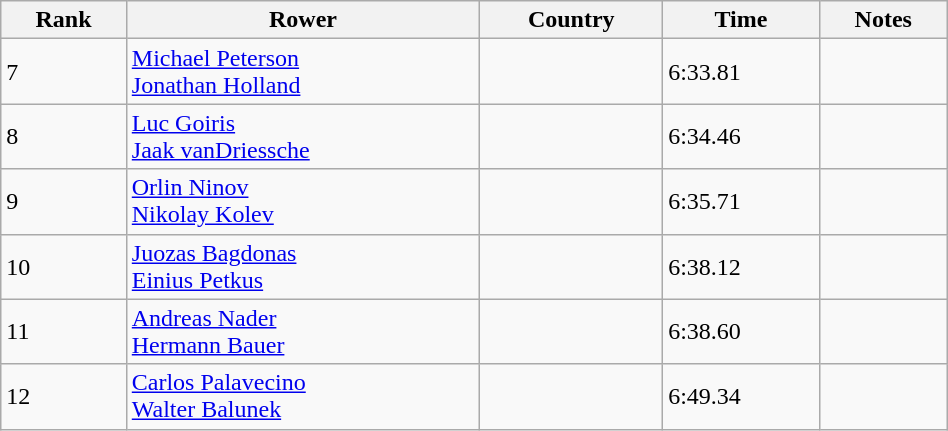<table class="wikitable sortable" width=50%>
<tr>
<th>Rank</th>
<th>Rower</th>
<th>Country</th>
<th>Time</th>
<th>Notes</th>
</tr>
<tr>
<td>7</td>
<td><a href='#'>Michael Peterson</a> <br> <a href='#'>Jonathan Holland</a></td>
<td></td>
<td>6:33.81</td>
<td></td>
</tr>
<tr>
<td>8</td>
<td><a href='#'>Luc Goiris</a> <br> <a href='#'>Jaak vanDriessche</a></td>
<td></td>
<td>6:34.46</td>
<td></td>
</tr>
<tr>
<td>9</td>
<td><a href='#'>Orlin Ninov</a> <br><a href='#'>Nikolay Kolev</a></td>
<td></td>
<td>6:35.71</td>
<td></td>
</tr>
<tr>
<td>10</td>
<td><a href='#'>Juozas Bagdonas</a> <br> <a href='#'>Einius Petkus</a></td>
<td></td>
<td>6:38.12</td>
<td></td>
</tr>
<tr>
<td>11</td>
<td><a href='#'>Andreas Nader</a> <br> <a href='#'>Hermann Bauer</a></td>
<td></td>
<td>6:38.60</td>
<td></td>
</tr>
<tr>
<td>12</td>
<td><a href='#'>Carlos Palavecino</a> <br> <a href='#'>Walter Balunek</a></td>
<td></td>
<td>6:49.34</td>
<td></td>
</tr>
</table>
